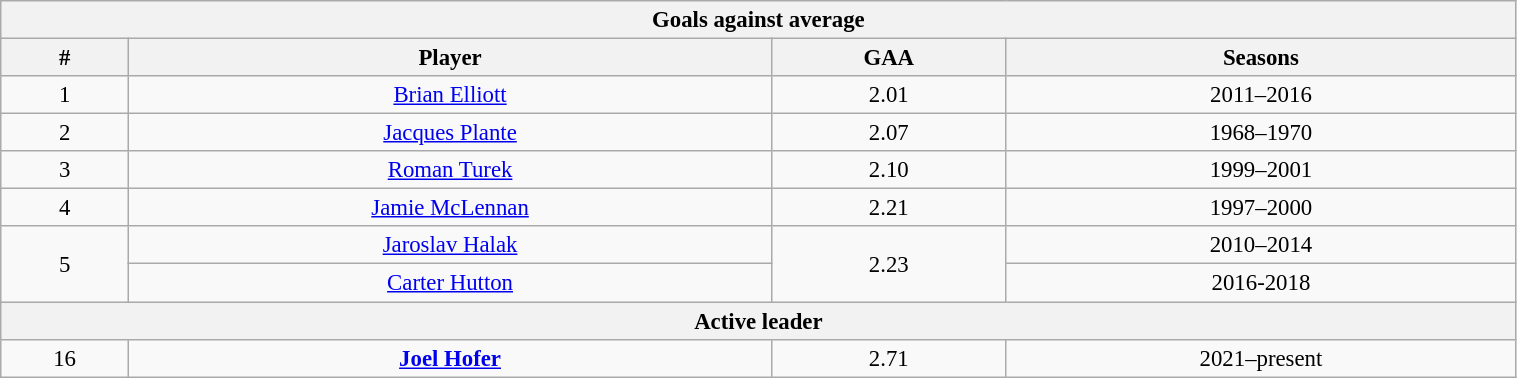<table class="wikitable" style="text-align: center; font-size: 95%" width="80%">
<tr>
<th colspan="4">Goals against average</th>
</tr>
<tr>
<th>#</th>
<th>Player</th>
<th>GAA</th>
<th>Seasons</th>
</tr>
<tr>
<td>1</td>
<td><a href='#'>Brian Elliott</a></td>
<td>2.01</td>
<td>2011–2016</td>
</tr>
<tr>
<td>2</td>
<td><a href='#'>Jacques Plante</a></td>
<td>2.07</td>
<td>1968–1970</td>
</tr>
<tr>
<td>3</td>
<td><a href='#'>Roman Turek</a></td>
<td>2.10</td>
<td>1999–2001</td>
</tr>
<tr>
<td>4</td>
<td><a href='#'>Jamie McLennan</a></td>
<td>2.21</td>
<td>1997–2000</td>
</tr>
<tr>
<td rowspan="2">5</td>
<td><a href='#'>Jaroslav Halak</a></td>
<td rowspan="2">2.23</td>
<td>2010–2014</td>
</tr>
<tr>
<td><a href='#'>Carter Hutton</a></td>
<td>2016-2018</td>
</tr>
<tr>
<th colspan="4">Active leader</th>
</tr>
<tr>
<td>16</td>
<td><strong><a href='#'>Joel Hofer</a></strong></td>
<td>2.71</td>
<td>2021–present</td>
</tr>
</table>
